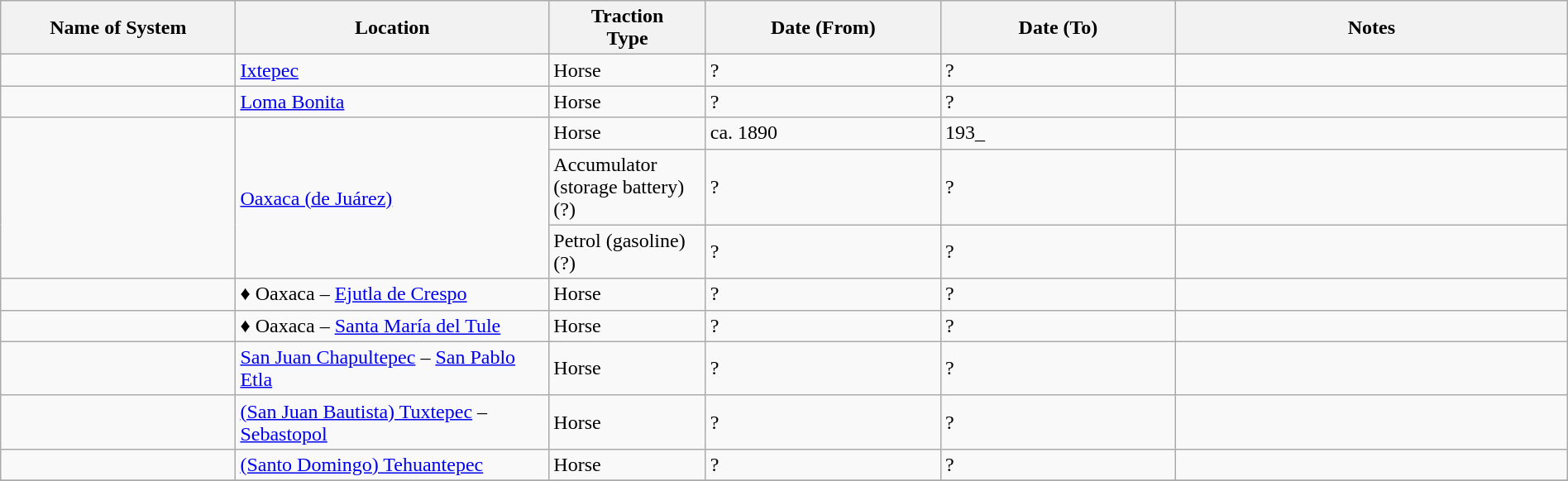<table class="wikitable" width=100%>
<tr>
<th width=15%>Name of System</th>
<th width=20%>Location</th>
<th width=10%>Traction<br>Type</th>
<th width=15%>Date (From)</th>
<th width=15%>Date (To)</th>
<th width=25%>Notes</th>
</tr>
<tr>
<td> </td>
<td><a href='#'>Ixtepec</a></td>
<td>Horse</td>
<td>?</td>
<td>?</td>
<td> </td>
</tr>
<tr>
<td> </td>
<td><a href='#'>Loma Bonita</a></td>
<td>Horse</td>
<td>?</td>
<td>?</td>
<td> </td>
</tr>
<tr>
<td rowspan="3"> </td>
<td rowspan="3"><a href='#'>Oaxaca (de Juárez)</a></td>
<td>Horse</td>
<td>ca. 1890</td>
<td>193_</td>
<td></td>
</tr>
<tr>
<td>Accumulator (storage battery) (?)</td>
<td>?</td>
<td>?</td>
<td> </td>
</tr>
<tr>
<td>Petrol (gasoline) (?)</td>
<td>?</td>
<td>?</td>
<td> </td>
</tr>
<tr>
<td> </td>
<td>♦ Oaxaca – <a href='#'>Ejutla de Crespo</a></td>
<td>Horse</td>
<td>?</td>
<td>?</td>
<td> </td>
</tr>
<tr>
<td> </td>
<td>♦ Oaxaca – <a href='#'>Santa María del Tule</a></td>
<td>Horse</td>
<td>?</td>
<td>?</td>
<td> </td>
</tr>
<tr>
<td> </td>
<td><a href='#'>San Juan Chapultepec</a> – <a href='#'>San Pablo Etla</a></td>
<td>Horse</td>
<td>?</td>
<td>?</td>
<td> </td>
</tr>
<tr>
<td> </td>
<td><a href='#'>(San Juan Bautista) Tuxtepec</a> – <a href='#'>Sebastopol</a></td>
<td>Horse</td>
<td>?</td>
<td>?</td>
<td> </td>
</tr>
<tr>
<td> </td>
<td><a href='#'>(Santo Domingo) Tehuantepec</a></td>
<td>Horse</td>
<td>?</td>
<td>?</td>
<td> </td>
</tr>
<tr>
</tr>
</table>
